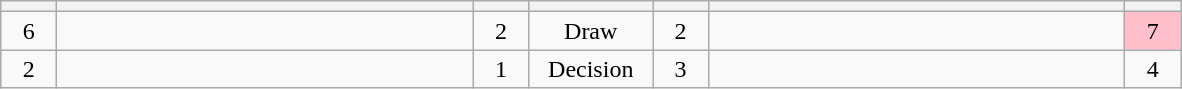<table class="wikitable" style="text-align: center;">
<tr>
<th width=30></th>
<th width=270></th>
<th width=30></th>
<th width=75></th>
<th width=30></th>
<th width=270></th>
<th width=30></th>
</tr>
<tr>
<td>6</td>
<td align=left></td>
<td>2</td>
<td>Draw</td>
<td>2</td>
<td align=left></td>
<td bgcolor=pink>7</td>
</tr>
<tr>
<td>2</td>
<td align=left><strong></strong></td>
<td>1</td>
<td>Decision</td>
<td>3</td>
<td align=left></td>
<td>4</td>
</tr>
</table>
